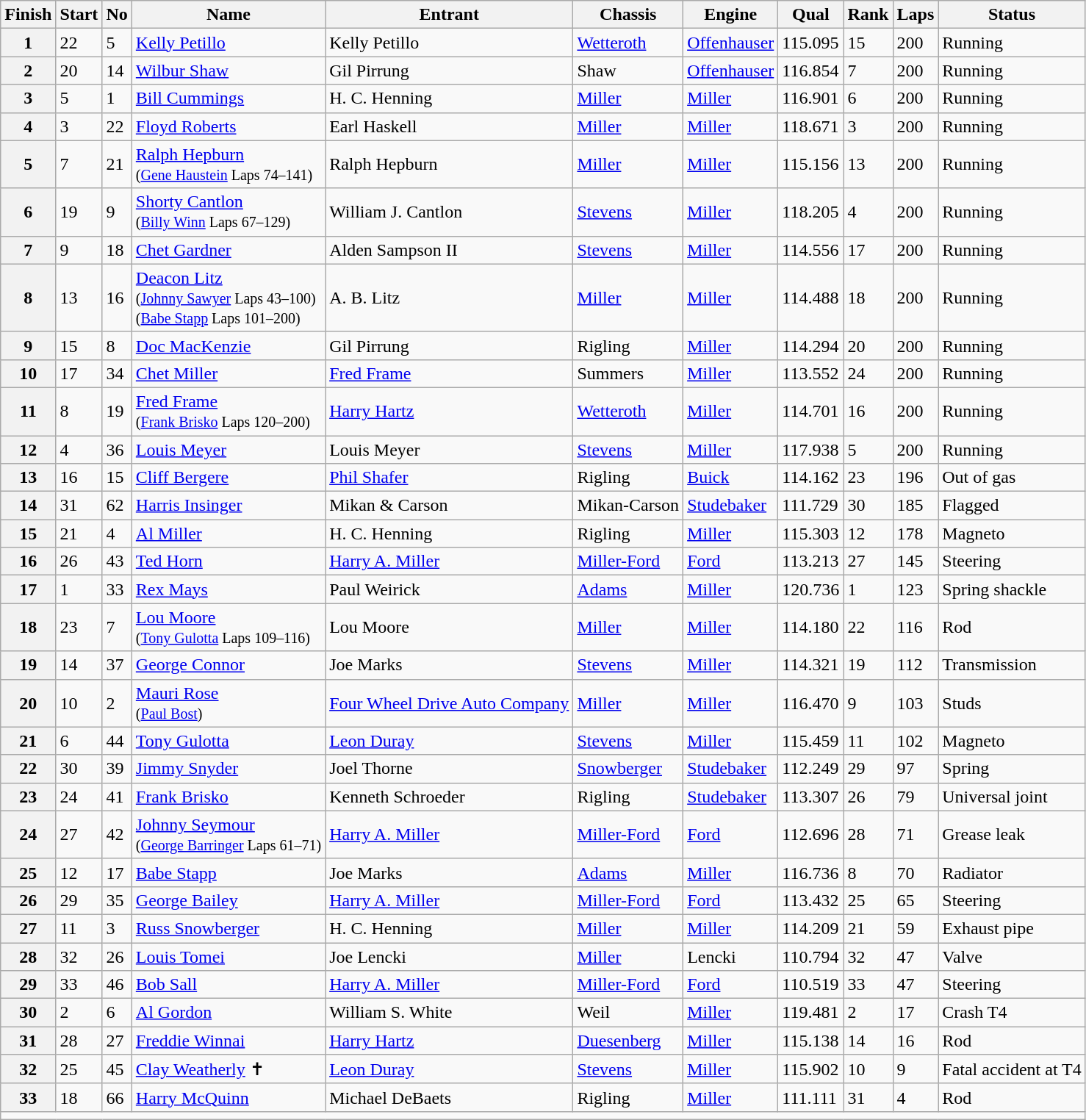<table class="wikitable">
<tr>
<th>Finish</th>
<th>Start</th>
<th>No</th>
<th>Name</th>
<th>Entrant</th>
<th>Chassis</th>
<th>Engine</th>
<th>Qual</th>
<th>Rank</th>
<th>Laps</th>
<th>Status</th>
</tr>
<tr>
<th>1</th>
<td>22</td>
<td>5</td>
<td> <a href='#'>Kelly Petillo</a></td>
<td>Kelly Petillo</td>
<td><a href='#'>Wetteroth</a></td>
<td><a href='#'>Offenhauser</a></td>
<td>115.095</td>
<td>15</td>
<td>200</td>
<td>Running</td>
</tr>
<tr>
<th>2</th>
<td>20</td>
<td>14</td>
<td> <a href='#'>Wilbur Shaw</a></td>
<td>Gil Pirrung</td>
<td>Shaw</td>
<td><a href='#'>Offenhauser</a></td>
<td>116.854</td>
<td>7</td>
<td>200</td>
<td>Running</td>
</tr>
<tr>
<th>3</th>
<td>5</td>
<td>1</td>
<td> <a href='#'>Bill Cummings</a> <strong></strong></td>
<td>H. C. Henning</td>
<td><a href='#'>Miller</a></td>
<td><a href='#'>Miller</a></td>
<td>116.901</td>
<td>6</td>
<td>200</td>
<td>Running</td>
</tr>
<tr>
<th>4</th>
<td>3</td>
<td>22</td>
<td> <a href='#'>Floyd Roberts</a> <strong></strong></td>
<td>Earl Haskell</td>
<td><a href='#'>Miller</a></td>
<td><a href='#'>Miller</a></td>
<td>118.671</td>
<td>3</td>
<td>200</td>
<td>Running</td>
</tr>
<tr>
<th>5</th>
<td>7</td>
<td>21</td>
<td> <a href='#'>Ralph Hepburn</a><br><small>(<a href='#'>Gene Haustein</a> Laps 74–141)</small></td>
<td>Ralph Hepburn</td>
<td><a href='#'>Miller</a></td>
<td><a href='#'>Miller</a></td>
<td>115.156</td>
<td>13</td>
<td>200</td>
<td>Running</td>
</tr>
<tr>
<th>6</th>
<td>19</td>
<td>9</td>
<td> <a href='#'>Shorty Cantlon</a><br><small>(<a href='#'>Billy Winn</a> Laps 67–129)</small></td>
<td>William J. Cantlon</td>
<td><a href='#'>Stevens</a></td>
<td><a href='#'>Miller</a></td>
<td>118.205</td>
<td>4</td>
<td>200</td>
<td>Running</td>
</tr>
<tr>
<th>7</th>
<td>9</td>
<td>18</td>
<td> <a href='#'>Chet Gardner</a></td>
<td>Alden Sampson II</td>
<td><a href='#'>Stevens</a></td>
<td><a href='#'>Miller</a></td>
<td>114.556</td>
<td>17</td>
<td>200</td>
<td>Running</td>
</tr>
<tr>
<th>8</th>
<td>13</td>
<td>16</td>
<td> <a href='#'>Deacon Litz</a><br><small>(<a href='#'>Johnny Sawyer</a> Laps 43–100)</small><br><small>(<a href='#'>Babe Stapp</a> Laps 101–200)</small></td>
<td>A. B. Litz</td>
<td><a href='#'>Miller</a></td>
<td><a href='#'>Miller</a></td>
<td>114.488</td>
<td>18</td>
<td>200</td>
<td>Running</td>
</tr>
<tr>
<th>9</th>
<td>15</td>
<td>8</td>
<td> <a href='#'>Doc MacKenzie</a></td>
<td>Gil Pirrung</td>
<td>Rigling</td>
<td><a href='#'>Miller</a></td>
<td>114.294</td>
<td>20</td>
<td>200</td>
<td>Running</td>
</tr>
<tr>
<th>10</th>
<td>17</td>
<td>34</td>
<td> <a href='#'>Chet Miller</a></td>
<td><a href='#'>Fred Frame</a></td>
<td>Summers</td>
<td><a href='#'>Miller</a></td>
<td>113.552</td>
<td>24</td>
<td>200</td>
<td>Running</td>
</tr>
<tr>
<th>11</th>
<td>8</td>
<td>19</td>
<td> <a href='#'>Fred Frame</a> <strong></strong><br><small>(<a href='#'>Frank Brisko</a> Laps 120–200)</small></td>
<td><a href='#'>Harry Hartz</a></td>
<td><a href='#'>Wetteroth</a></td>
<td><a href='#'>Miller</a></td>
<td>114.701</td>
<td>16</td>
<td>200</td>
<td>Running</td>
</tr>
<tr>
<th>12</th>
<td>4</td>
<td>36</td>
<td> <a href='#'>Louis Meyer</a> <strong></strong></td>
<td>Louis Meyer</td>
<td><a href='#'>Stevens</a></td>
<td><a href='#'>Miller</a></td>
<td>117.938</td>
<td>5</td>
<td>200</td>
<td>Running</td>
</tr>
<tr>
<th>13</th>
<td>16</td>
<td>15</td>
<td> <a href='#'>Cliff Bergere</a></td>
<td><a href='#'>Phil Shafer</a></td>
<td>Rigling</td>
<td><a href='#'>Buick</a></td>
<td>114.162</td>
<td>23</td>
<td>196</td>
<td>Out of gas</td>
</tr>
<tr>
<th>14</th>
<td>31</td>
<td>62</td>
<td> <a href='#'>Harris Insinger</a> <strong></strong></td>
<td>Mikan & Carson</td>
<td>Mikan-Carson</td>
<td><a href='#'>Studebaker</a></td>
<td>111.729</td>
<td>30</td>
<td>185</td>
<td>Flagged</td>
</tr>
<tr>
<th>15</th>
<td>21</td>
<td>4</td>
<td> <a href='#'>Al Miller</a></td>
<td>H. C. Henning</td>
<td>Rigling</td>
<td><a href='#'>Miller</a></td>
<td>115.303</td>
<td>12</td>
<td>178</td>
<td>Magneto</td>
</tr>
<tr>
<th>16</th>
<td>26</td>
<td>43</td>
<td> <a href='#'>Ted Horn</a> <strong></strong></td>
<td><a href='#'>Harry A. Miller</a></td>
<td><a href='#'>Miller-Ford</a></td>
<td><a href='#'>Ford</a></td>
<td>113.213</td>
<td>27</td>
<td>145</td>
<td>Steering</td>
</tr>
<tr>
<th>17</th>
<td>1</td>
<td>33</td>
<td> <a href='#'>Rex Mays</a></td>
<td>Paul Weirick</td>
<td><a href='#'>Adams</a></td>
<td><a href='#'>Miller</a></td>
<td>120.736</td>
<td>1</td>
<td>123</td>
<td>Spring shackle</td>
</tr>
<tr>
<th>18</th>
<td>23</td>
<td>7</td>
<td> <a href='#'>Lou Moore</a><br><small>(<a href='#'>Tony Gulotta</a> Laps 109–116)</small></td>
<td>Lou Moore</td>
<td><a href='#'>Miller</a></td>
<td><a href='#'>Miller</a></td>
<td>114.180</td>
<td>22</td>
<td>116</td>
<td>Rod</td>
</tr>
<tr>
<th>19</th>
<td>14</td>
<td>37</td>
<td> <a href='#'>George Connor</a> <strong></strong></td>
<td>Joe Marks</td>
<td><a href='#'>Stevens</a></td>
<td><a href='#'>Miller</a></td>
<td>114.321</td>
<td>19</td>
<td>112</td>
<td>Transmission</td>
</tr>
<tr>
<th>20</th>
<td>10</td>
<td>2</td>
<td> <a href='#'>Mauri Rose</a><br><small>(<a href='#'>Paul Bost</a>)</small></td>
<td><a href='#'>Four Wheel Drive Auto Company</a></td>
<td><a href='#'>Miller</a></td>
<td><a href='#'>Miller</a></td>
<td>116.470</td>
<td>9</td>
<td>103</td>
<td>Studs</td>
</tr>
<tr>
<th>21</th>
<td>6</td>
<td>44</td>
<td> <a href='#'>Tony Gulotta</a></td>
<td><a href='#'>Leon Duray</a></td>
<td><a href='#'>Stevens</a></td>
<td><a href='#'>Miller</a></td>
<td>115.459</td>
<td>11</td>
<td>102</td>
<td>Magneto</td>
</tr>
<tr>
<th>22</th>
<td>30</td>
<td>39</td>
<td> <a href='#'>Jimmy Snyder</a> <strong></strong></td>
<td>Joel Thorne</td>
<td><a href='#'>Snowberger</a></td>
<td><a href='#'>Studebaker</a></td>
<td>112.249</td>
<td>29</td>
<td>97</td>
<td>Spring</td>
</tr>
<tr>
<th>23</th>
<td>24</td>
<td>41</td>
<td> <a href='#'>Frank Brisko</a></td>
<td>Kenneth Schroeder</td>
<td>Rigling</td>
<td><a href='#'>Studebaker</a></td>
<td>113.307</td>
<td>26</td>
<td>79</td>
<td>Universal joint</td>
</tr>
<tr>
<th>24</th>
<td>27</td>
<td>42</td>
<td> <a href='#'>Johnny Seymour</a><br><small>(<a href='#'>George Barringer</a> Laps 61–71)</small></td>
<td><a href='#'>Harry A. Miller</a></td>
<td><a href='#'>Miller-Ford</a></td>
<td><a href='#'>Ford</a></td>
<td>112.696</td>
<td>28</td>
<td>71</td>
<td>Grease leak</td>
</tr>
<tr>
<th>25</th>
<td>12</td>
<td>17</td>
<td> <a href='#'>Babe Stapp</a></td>
<td>Joe Marks</td>
<td><a href='#'>Adams</a></td>
<td><a href='#'>Miller</a></td>
<td>116.736</td>
<td>8</td>
<td>70</td>
<td>Radiator</td>
</tr>
<tr>
<th>26</th>
<td>29</td>
<td>35</td>
<td> <a href='#'>George Bailey</a></td>
<td><a href='#'>Harry A. Miller</a></td>
<td><a href='#'>Miller-Ford</a></td>
<td><a href='#'>Ford</a></td>
<td>113.432</td>
<td>25</td>
<td>65</td>
<td>Steering</td>
</tr>
<tr>
<th>27</th>
<td>11</td>
<td>3</td>
<td> <a href='#'>Russ Snowberger</a></td>
<td>H. C. Henning</td>
<td><a href='#'>Miller</a></td>
<td><a href='#'>Miller</a></td>
<td>114.209</td>
<td>21</td>
<td>59</td>
<td>Exhaust pipe</td>
</tr>
<tr>
<th>28</th>
<td>32</td>
<td>26</td>
<td> <a href='#'>Louis Tomei</a> <strong></strong></td>
<td>Joe Lencki</td>
<td><a href='#'>Miller</a></td>
<td>Lencki</td>
<td>110.794</td>
<td>32</td>
<td>47</td>
<td>Valve</td>
</tr>
<tr>
<th>29</th>
<td>33</td>
<td>46</td>
<td> <a href='#'>Bob Sall</a> <strong></strong></td>
<td><a href='#'>Harry A. Miller</a></td>
<td><a href='#'>Miller-Ford</a></td>
<td><a href='#'>Ford</a></td>
<td>110.519</td>
<td>33</td>
<td>47</td>
<td>Steering</td>
</tr>
<tr>
<th>30</th>
<td>2</td>
<td>6</td>
<td> <a href='#'>Al Gordon</a></td>
<td>William S. White</td>
<td>Weil</td>
<td><a href='#'>Miller</a></td>
<td>119.481</td>
<td>2</td>
<td>17</td>
<td>Crash T4</td>
</tr>
<tr>
<th>31</th>
<td>28</td>
<td>27</td>
<td> <a href='#'>Freddie Winnai</a></td>
<td><a href='#'>Harry Hartz</a></td>
<td><a href='#'>Duesenberg</a></td>
<td><a href='#'>Miller</a></td>
<td>115.138</td>
<td>14</td>
<td>16</td>
<td>Rod</td>
</tr>
<tr>
<th>32</th>
<td>25</td>
<td>45</td>
<td> <a href='#'>Clay Weatherly</a> <strong></strong> ✝</td>
<td><a href='#'>Leon Duray</a></td>
<td><a href='#'>Stevens</a></td>
<td><a href='#'>Miller</a></td>
<td>115.902</td>
<td>10</td>
<td>9</td>
<td>Fatal accident at T4</td>
</tr>
<tr>
<th>33</th>
<td>18</td>
<td>66</td>
<td> <a href='#'>Harry McQuinn</a></td>
<td>Michael DeBaets</td>
<td>Rigling</td>
<td><a href='#'>Miller</a></td>
<td>111.111</td>
<td>31</td>
<td>4</td>
<td>Rod</td>
</tr>
<tr>
<td colspan=12 style="text-align:center"></td>
</tr>
</table>
